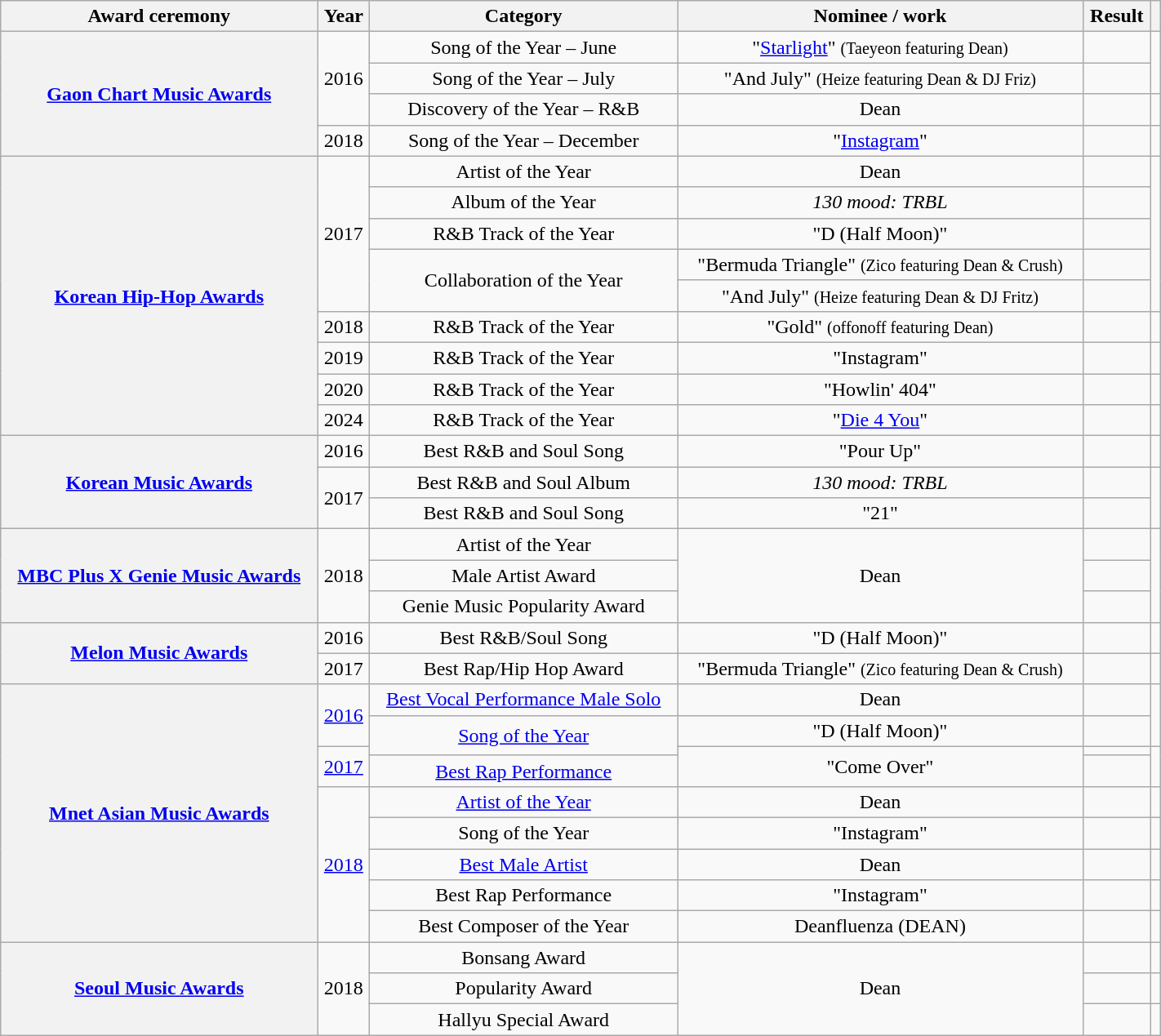<table class="wikitable sortable plainrowheaders" style="text-align:center; width:75%">
<tr>
<th scope="col">Award ceremony</th>
<th scope="col">Year</th>
<th scope="col">Category</th>
<th scope="col">Nominee / work</th>
<th scope="col">Result</th>
<th scope="col"></th>
</tr>
<tr>
<th scope="row" rowspan="4"><a href='#'>Gaon Chart Music Awards</a></th>
<td rowspan="3">2016</td>
<td>Song of the Year – June</td>
<td>"<a href='#'>Starlight</a>" <small>(Taeyeon featuring Dean)</small></td>
<td></td>
<td rowspan="2"></td>
</tr>
<tr>
<td>Song of the Year – July</td>
<td>"And July" <small>(Heize featuring Dean & DJ Friz)</small></td>
<td></td>
</tr>
<tr>
<td>Discovery of the Year – R&B</td>
<td>Dean</td>
<td></td>
<td></td>
</tr>
<tr>
<td>2018</td>
<td>Song of the Year – December</td>
<td>"<a href='#'>Instagram</a>"</td>
<td></td>
<td></td>
</tr>
<tr>
<th scope="row" rowspan="9"><a href='#'>Korean Hip-Hop Awards</a></th>
<td rowspan="5">2017</td>
<td>Artist of the Year</td>
<td>Dean</td>
<td></td>
<td rowspan="5"></td>
</tr>
<tr>
<td>Album of the Year</td>
<td><em>130 mood: TRBL</em></td>
<td></td>
</tr>
<tr>
<td>R&B Track of the Year</td>
<td>"D (Half Moon)"</td>
<td></td>
</tr>
<tr>
<td rowspan="2">Collaboration of the Year</td>
<td>"Bermuda Triangle" <small>(Zico featuring Dean & Crush)</small></td>
<td></td>
</tr>
<tr>
<td>"And July" <small>(Heize featuring Dean & DJ Fritz)</small></td>
<td></td>
</tr>
<tr>
<td>2018</td>
<td>R&B Track of the Year</td>
<td>"Gold" <small>(offonoff featuring Dean)</small></td>
<td></td>
<td></td>
</tr>
<tr>
<td>2019</td>
<td>R&B Track of the Year</td>
<td>"Instagram"</td>
<td></td>
<td></td>
</tr>
<tr>
<td>2020</td>
<td>R&B Track of the Year</td>
<td>"Howlin' 404"</td>
<td></td>
<td></td>
</tr>
<tr>
<td>2024</td>
<td>R&B Track of the Year</td>
<td>"<a href='#'>Die 4 You</a>"</td>
<td></td>
<td></td>
</tr>
<tr>
<th scope="row" rowspan="3"><a href='#'>Korean Music Awards</a></th>
<td>2016</td>
<td>Best R&B and Soul Song</td>
<td>"Pour Up"</td>
<td></td>
<td></td>
</tr>
<tr>
<td rowspan="2">2017</td>
<td>Best R&B and Soul Album</td>
<td><em>130 mood: TRBL</em></td>
<td></td>
<td rowspan="2"></td>
</tr>
<tr>
<td>Best R&B and Soul Song</td>
<td>"21"</td>
<td></td>
</tr>
<tr>
<th scope="row" rowspan="3"><a href='#'>MBC Plus X Genie Music Awards</a></th>
<td rowspan="3">2018</td>
<td>Artist of the Year</td>
<td rowspan="3">Dean</td>
<td></td>
<td rowspan="3"></td>
</tr>
<tr>
<td>Male Artist Award</td>
<td></td>
</tr>
<tr>
<td>Genie Music Popularity Award</td>
<td></td>
</tr>
<tr>
<th scope="row" rowspan="2"><a href='#'>Melon Music Awards</a></th>
<td>2016</td>
<td>Best R&B/Soul Song</td>
<td>"D (Half Moon)"</td>
<td></td>
<td></td>
</tr>
<tr>
<td>2017</td>
<td>Best Rap/Hip Hop Award</td>
<td>"Bermuda Triangle" <small>(Zico featuring Dean & Crush)</small></td>
<td></td>
<td></td>
</tr>
<tr>
<th scope="row" rowspan="9"><a href='#'>Mnet Asian Music Awards</a></th>
<td rowspan="2"><a href='#'>2016</a></td>
<td><a href='#'>Best Vocal Performance Male Solo</a></td>
<td>Dean</td>
<td></td>
<td rowspan="2"></td>
</tr>
<tr>
<td rowspan="2"><a href='#'>Song of the Year</a></td>
<td>"D (Half Moon)"</td>
<td></td>
</tr>
<tr>
<td rowspan="2"><a href='#'>2017</a></td>
<td rowspan="2">"Come Over"</td>
<td></td>
<td rowspan="2"></td>
</tr>
<tr>
<td><a href='#'>Best Rap Performance</a></td>
<td></td>
</tr>
<tr>
<td rowspan="5"><a href='#'>2018</a></td>
<td><a href='#'>Artist of the Year</a></td>
<td>Dean</td>
<td></td>
<td></td>
</tr>
<tr>
<td>Song of the Year</td>
<td>"Instagram"</td>
<td></td>
<td></td>
</tr>
<tr>
<td><a href='#'>Best Male Artist</a></td>
<td>Dean</td>
<td></td>
<td></td>
</tr>
<tr>
<td>Best Rap Performance</td>
<td>"Instagram"</td>
<td></td>
<td></td>
</tr>
<tr>
<td>Best Composer of the Year</td>
<td>Deanfluenza (DEAN)</td>
<td></td>
<td></td>
</tr>
<tr>
<th scope="row" rowspan="3"><a href='#'>Seoul Music Awards</a></th>
<td rowspan="3">2018</td>
<td>Bonsang Award</td>
<td rowspan="3">Dean</td>
<td></td>
<td></td>
</tr>
<tr>
<td>Popularity Award</td>
<td></td>
<td></td>
</tr>
<tr>
<td>Hallyu Special Award</td>
<td></td>
<td></td>
</tr>
</table>
